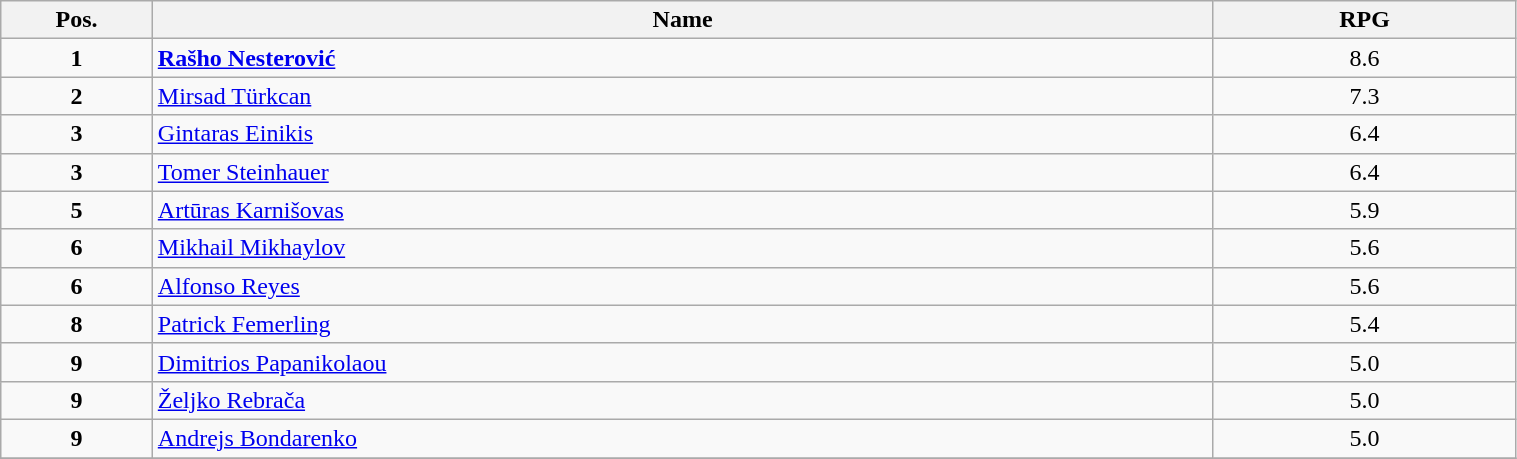<table class=wikitable width="80%">
<tr>
<th width="10%">Pos.</th>
<th width="70%">Name</th>
<th width="20%">RPG</th>
</tr>
<tr>
<td align=center><strong>1</strong></td>
<td> <strong><a href='#'>Rašho Nesterović</a></strong></td>
<td align=center>8.6</td>
</tr>
<tr>
<td align=center><strong>2</strong></td>
<td> <a href='#'>Mirsad Türkcan</a></td>
<td align=center>7.3</td>
</tr>
<tr>
<td align=center><strong>3</strong></td>
<td> <a href='#'>Gintaras Einikis</a></td>
<td align=center>6.4</td>
</tr>
<tr>
<td align=center><strong>3</strong></td>
<td> <a href='#'>Tomer Steinhauer</a></td>
<td align=center>6.4</td>
</tr>
<tr>
<td align=center><strong>5</strong></td>
<td> <a href='#'>Artūras Karnišovas</a></td>
<td align=center>5.9</td>
</tr>
<tr>
<td align=center><strong>6</strong></td>
<td> <a href='#'>Mikhail Mikhaylov</a></td>
<td align=center>5.6</td>
</tr>
<tr>
<td align=center><strong>6</strong></td>
<td> <a href='#'>Alfonso Reyes</a></td>
<td align=center>5.6</td>
</tr>
<tr>
<td align=center><strong>8</strong></td>
<td> <a href='#'>Patrick Femerling</a></td>
<td align=center>5.4</td>
</tr>
<tr>
<td align=center><strong>9</strong></td>
<td> <a href='#'>Dimitrios Papanikolaou</a></td>
<td align=center>5.0</td>
</tr>
<tr>
<td align=center><strong>9</strong></td>
<td> <a href='#'>Željko Rebrača</a></td>
<td align=center>5.0</td>
</tr>
<tr>
<td align=center><strong>9</strong></td>
<td> <a href='#'>Andrejs Bondarenko</a></td>
<td align=center>5.0</td>
</tr>
<tr>
</tr>
</table>
